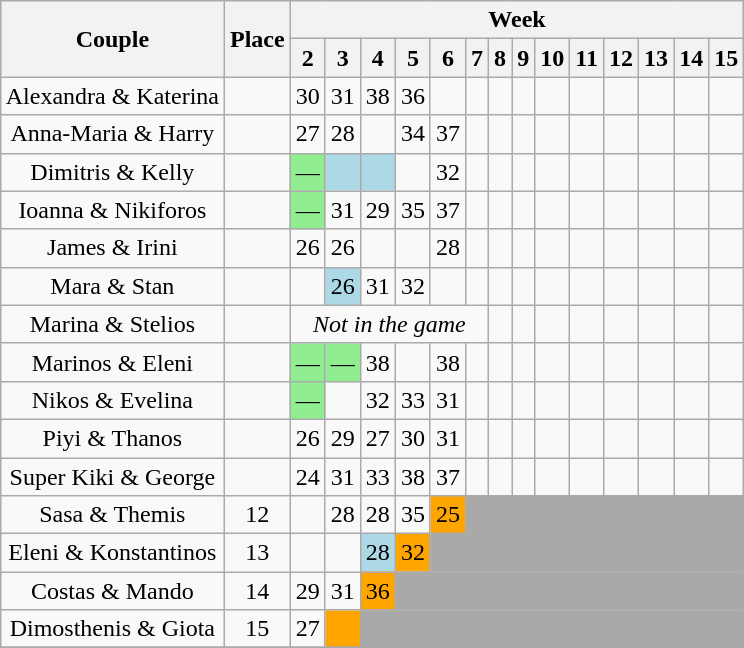<table class="wikitable sortable" style="margin: auto; text-align: center;">
<tr>
<th rowspan="2">Couple</th>
<th rowspan="2">Place</th>
<th colspan="14">Week</th>
</tr>
<tr>
<th>2</th>
<th>3</th>
<th>4</th>
<th>5</th>
<th>6</th>
<th>7</th>
<th>8</th>
<th>9</th>
<th>10</th>
<th>11</th>
<th>12</th>
<th>13</th>
<th>14</th>
<th>15</th>
</tr>
<tr>
<td>Alexandra & Katerina</td>
<td></td>
<td>30</td>
<td>31</td>
<td>38</td>
<td>36</td>
<td></td>
<td></td>
<td></td>
<td></td>
<td></td>
<td></td>
<td></td>
<td></td>
<td></td>
<td></td>
</tr>
<tr>
<td>Anna-Maria & Harry</td>
<td></td>
<td>27</td>
<td>28</td>
<td></td>
<td>34</td>
<td>37</td>
<td></td>
<td></td>
<td></td>
<td></td>
<td></td>
<td></td>
<td></td>
<td></td>
<td></td>
</tr>
<tr>
<td>Dimitris & Kelly</td>
<td></td>
<td bgcolor="lightgreen">—</td>
<td bgcolor="lightblue"></td>
<td bgcolor="lightblue"></td>
<td></td>
<td>32</td>
<td></td>
<td></td>
<td></td>
<td></td>
<td></td>
<td></td>
<td></td>
<td></td>
<td></td>
</tr>
<tr>
<td>Ioanna & Nikiforos</td>
<td></td>
<td bgcolor="lightgreen">—</td>
<td>31</td>
<td>29</td>
<td>35</td>
<td>37</td>
<td></td>
<td></td>
<td></td>
<td></td>
<td></td>
<td></td>
<td></td>
<td></td>
<td></td>
</tr>
<tr>
<td>James & Irini</td>
<td></td>
<td>26</td>
<td>26</td>
<td></td>
<td></td>
<td>28</td>
<td></td>
<td></td>
<td></td>
<td></td>
<td></td>
<td></td>
<td></td>
<td></td>
<td></td>
</tr>
<tr>
<td>Mara & Stan</td>
<td></td>
<td></td>
<td bgcolor="lightblue">26</td>
<td>31</td>
<td>32</td>
<td></td>
<td></td>
<td></td>
<td></td>
<td></td>
<td></td>
<td></td>
<td></td>
<td></td>
<td></td>
</tr>
<tr>
<td>Marina & Stelios</td>
<td></td>
<td colspan="6"><em>Not in the game</em></td>
<td></td>
<td></td>
<td></td>
<td></td>
<td></td>
<td></td>
<td></td>
<td></td>
</tr>
<tr>
<td>Marinos & Eleni</td>
<td></td>
<td bgcolor="lightgreen">—</td>
<td bgcolor="lightgreen">—</td>
<td>38</td>
<td></td>
<td>38</td>
<td></td>
<td></td>
<td></td>
<td></td>
<td></td>
<td></td>
<td></td>
<td></td>
<td></td>
</tr>
<tr>
<td>Nikos & Evelina</td>
<td></td>
<td bgcolor="lightgreen">—</td>
<td></td>
<td>32</td>
<td>33</td>
<td>31</td>
<td></td>
<td></td>
<td></td>
<td></td>
<td></td>
<td></td>
<td></td>
<td></td>
<td></td>
</tr>
<tr>
<td>Piyi & Thanos</td>
<td></td>
<td>26</td>
<td>29</td>
<td>27</td>
<td>30</td>
<td>31</td>
<td></td>
<td></td>
<td></td>
<td></td>
<td></td>
<td></td>
<td></td>
<td></td>
<td></td>
</tr>
<tr>
<td>Super Kiki & George</td>
<td></td>
<td>24</td>
<td>31</td>
<td>33</td>
<td>38</td>
<td>37</td>
<td></td>
<td></td>
<td></td>
<td></td>
<td></td>
<td></td>
<td></td>
<td></td>
<td></td>
</tr>
<tr>
<td>Sasa & Themis</td>
<td>12</td>
<td></td>
<td>28</td>
<td>28</td>
<td>35</td>
<td style="background:orange;">25</td>
<td style="background:darkgrey;" colspan="9"></td>
</tr>
<tr>
<td>Eleni & Konstantinos</td>
<td>13</td>
<td></td>
<td></td>
<td bgcolor="lightblue">28</td>
<td style="background:orange;">32</td>
<td style="background:darkgrey;" colspan="10"></td>
</tr>
<tr>
<td>Costas & Mando</td>
<td>14</td>
<td>29</td>
<td>31</td>
<td style="background:orange;">36</td>
<td style="background:darkgrey;" colspan="11"></td>
</tr>
<tr>
<td>Dimosthenis & Giota</td>
<td>15</td>
<td>27</td>
<td style="background:orange;"></td>
<td style="background:darkgrey;" colspan="12"></td>
</tr>
<tr>
</tr>
</table>
